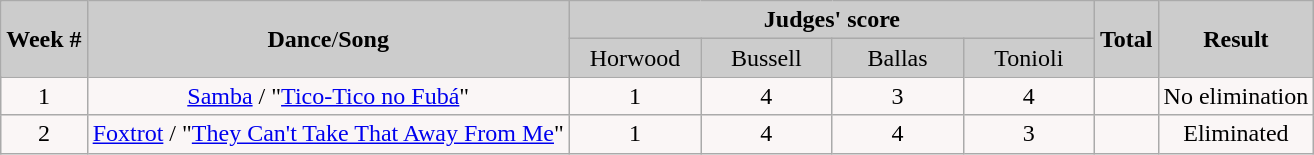<table class="wikitable" style="margin:left;">
<tr style="text-align:Center; background:#ccc;">
<td rowspan="2"><strong>Week #</strong></td>
<td rowspan="2"><strong>Dance</strong>/<strong>Song</strong></td>
<td colspan="4"><strong>Judges' score</strong></td>
<td rowspan="2"><strong>Total</strong></td>
<td rowspan="2"><strong>Result</strong></td>
</tr>
<tr style="text-align:center; background:#ccc;">
<td style="width:10%; ">Horwood</td>
<td style="width:10%; ">Bussell</td>
<td style="width:10%; ">Ballas</td>
<td style="width:10%; ">Tonioli</td>
</tr>
<tr style="text-align:center; background:#faf6f6;">
<td>1</td>
<td><a href='#'>Samba</a> / "<a href='#'>Tico-Tico no Fubá</a>"</td>
<td>1</td>
<td>4</td>
<td>3</td>
<td>4</td>
<td></td>
<td>No elimination</td>
</tr>
<tr style="text-align:center; background:#faf6f6;">
<td>2</td>
<td><a href='#'>Foxtrot</a> / "<a href='#'>They Can't Take That Away From Me</a>"</td>
<td>1</td>
<td>4</td>
<td>4</td>
<td>3</td>
<td></td>
<td>Eliminated</td>
</tr>
</table>
